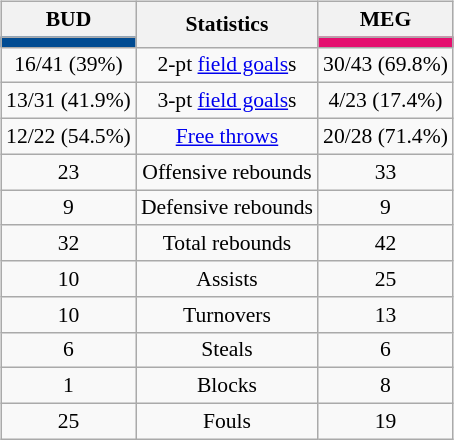<table style="width:100%;">
<tr>
<td valign=top align=right width=33%><br>













</td>
<td style="vertical-align:top; align:center; width:33%;"><br><table style="width:100%;">
<tr>
<td style="width=50%;"></td>
<td></td>
<td style="width=50%;"></td>
</tr>
</table>
<table class="wikitable" style="font-size:90%; text-align:center; margin:auto;" align=center>
<tr>
<th>BUD</th>
<th rowspan=2>Statistics</th>
<th>MEG</th>
</tr>
<tr>
<td style="background:#004B92;"></td>
<td style="background:#e50f6f;"></td>
</tr>
<tr>
<td>16/41 (39%)</td>
<td>2-pt <a href='#'>field goals</a>s</td>
<td>30/43 (69.8%)</td>
</tr>
<tr>
<td>13/31 (41.9%)</td>
<td>3-pt <a href='#'>field goals</a>s</td>
<td>4/23 (17.4%)</td>
</tr>
<tr>
<td>12/22 (54.5%)</td>
<td><a href='#'>Free throws</a></td>
<td>20/28 (71.4%)</td>
</tr>
<tr>
<td>23</td>
<td>Offensive rebounds</td>
<td>33</td>
</tr>
<tr>
<td>9</td>
<td>Defensive rebounds</td>
<td>9</td>
</tr>
<tr>
<td>32</td>
<td>Total rebounds</td>
<td>42</td>
</tr>
<tr>
<td>10</td>
<td>Assists</td>
<td>25</td>
</tr>
<tr>
<td>10</td>
<td>Turnovers</td>
<td>13</td>
</tr>
<tr>
<td>6</td>
<td>Steals</td>
<td>6</td>
</tr>
<tr>
<td>1</td>
<td>Blocks</td>
<td>8</td>
</tr>
<tr>
<td>25</td>
<td>Fouls</td>
<td>19</td>
</tr>
</table>
</td>
<td style="vertical-align:top; align:left; width:33%;"><br>













</td>
</tr>
</table>
